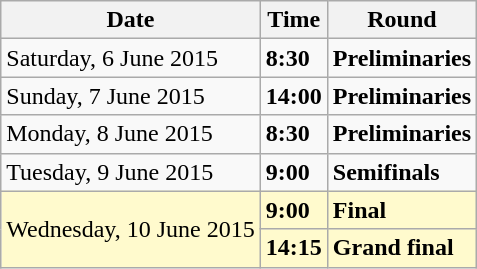<table class="wikitable">
<tr>
<th>Date</th>
<th>Time</th>
<th>Round</th>
</tr>
<tr>
<td>Saturday, 6 June 2015</td>
<td><strong>8:30</strong></td>
<td><strong>Preliminaries</strong></td>
</tr>
<tr>
<td>Sunday, 7 June 2015</td>
<td><strong>14:00</strong></td>
<td><strong>Preliminaries</strong></td>
</tr>
<tr>
<td>Monday, 8 June 2015</td>
<td><strong>8:30</strong></td>
<td><strong>Preliminaries</strong></td>
</tr>
<tr>
<td>Tuesday, 9 June 2015</td>
<td><strong>9:00</strong></td>
<td><strong>Semifinals</strong></td>
</tr>
<tr style="background:lemonchiffon;">
<td rowspan="2">Wednesday, 10 June 2015</td>
<td><strong>9:00</strong></td>
<td><strong>Final</strong></td>
</tr>
<tr style="background:lemonchiffon;">
<td><strong>14:15</strong></td>
<td><strong>Grand final</strong></td>
</tr>
</table>
